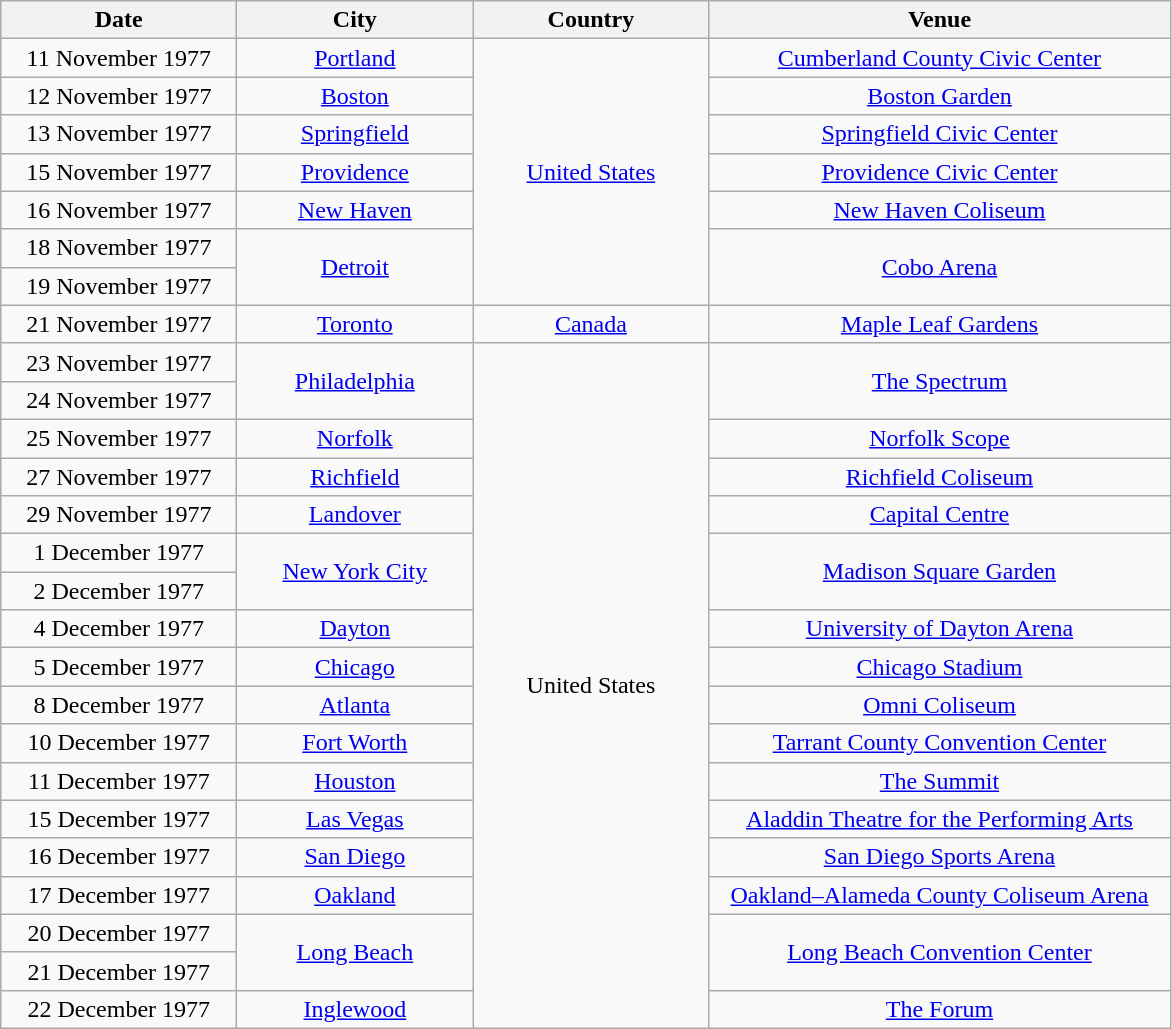<table class="wikitable" style="text-align:center;">
<tr>
<th width="150">Date</th>
<th width="150">City</th>
<th width="150">Country</th>
<th width="300">Venue</th>
</tr>
<tr>
<td>11 November 1977</td>
<td><a href='#'>Portland</a></td>
<td rowspan="7"><a href='#'>United States</a></td>
<td><a href='#'>Cumberland County Civic Center</a></td>
</tr>
<tr>
<td>12 November 1977</td>
<td><a href='#'>Boston</a></td>
<td><a href='#'>Boston Garden</a></td>
</tr>
<tr>
<td>13 November 1977</td>
<td><a href='#'>Springfield</a></td>
<td><a href='#'>Springfield Civic Center</a></td>
</tr>
<tr>
<td>15 November 1977</td>
<td><a href='#'>Providence</a></td>
<td><a href='#'>Providence Civic Center</a></td>
</tr>
<tr>
<td>16 November 1977</td>
<td><a href='#'>New Haven</a></td>
<td><a href='#'>New Haven Coliseum</a></td>
</tr>
<tr>
<td>18 November 1977</td>
<td rowspan="2"><a href='#'>Detroit</a></td>
<td rowspan="2"><a href='#'>Cobo Arena</a></td>
</tr>
<tr>
<td>19 November 1977</td>
</tr>
<tr>
<td>21 November 1977</td>
<td><a href='#'>Toronto</a></td>
<td><a href='#'>Canada</a></td>
<td><a href='#'>Maple Leaf Gardens</a></td>
</tr>
<tr>
<td>23 November 1977</td>
<td rowspan="2"><a href='#'>Philadelphia</a></td>
<td rowspan="18">United States</td>
<td rowspan="2"><a href='#'>The Spectrum</a></td>
</tr>
<tr>
<td>24 November 1977</td>
</tr>
<tr>
<td>25 November 1977</td>
<td><a href='#'>Norfolk</a></td>
<td><a href='#'>Norfolk Scope</a></td>
</tr>
<tr>
<td>27 November 1977</td>
<td><a href='#'>Richfield</a></td>
<td><a href='#'>Richfield Coliseum</a></td>
</tr>
<tr>
<td>29 November 1977</td>
<td><a href='#'>Landover</a></td>
<td><a href='#'>Capital Centre</a></td>
</tr>
<tr>
<td>1 December 1977</td>
<td rowspan="2"><a href='#'>New York City</a></td>
<td rowspan="2"><a href='#'>Madison Square Garden</a></td>
</tr>
<tr>
<td>2 December 1977</td>
</tr>
<tr>
<td>4 December 1977</td>
<td><a href='#'>Dayton</a></td>
<td><a href='#'>University of Dayton Arena</a></td>
</tr>
<tr>
<td>5 December 1977</td>
<td><a href='#'>Chicago</a></td>
<td><a href='#'>Chicago Stadium</a></td>
</tr>
<tr>
<td>8 December 1977</td>
<td><a href='#'>Atlanta</a></td>
<td><a href='#'>Omni Coliseum</a></td>
</tr>
<tr>
<td>10 December 1977</td>
<td><a href='#'>Fort Worth</a></td>
<td><a href='#'>Tarrant County Convention Center</a></td>
</tr>
<tr>
<td>11 December 1977</td>
<td><a href='#'>Houston</a></td>
<td><a href='#'>The Summit</a></td>
</tr>
<tr>
<td>15 December 1977</td>
<td><a href='#'>Las Vegas</a></td>
<td><a href='#'>Aladdin Theatre for the Performing Arts</a></td>
</tr>
<tr>
<td>16 December 1977</td>
<td><a href='#'>San Diego</a></td>
<td><a href='#'>San Diego Sports Arena</a></td>
</tr>
<tr>
<td>17 December 1977</td>
<td><a href='#'>Oakland</a></td>
<td><a href='#'>Oakland–Alameda County Coliseum Arena</a></td>
</tr>
<tr>
<td>20 December 1977</td>
<td rowspan="2"><a href='#'>Long Beach</a></td>
<td rowspan="2"><a href='#'>Long Beach Convention Center</a></td>
</tr>
<tr>
<td>21 December 1977</td>
</tr>
<tr>
<td>22 December 1977</td>
<td><a href='#'>Inglewood</a></td>
<td><a href='#'>The Forum</a></td>
</tr>
</table>
